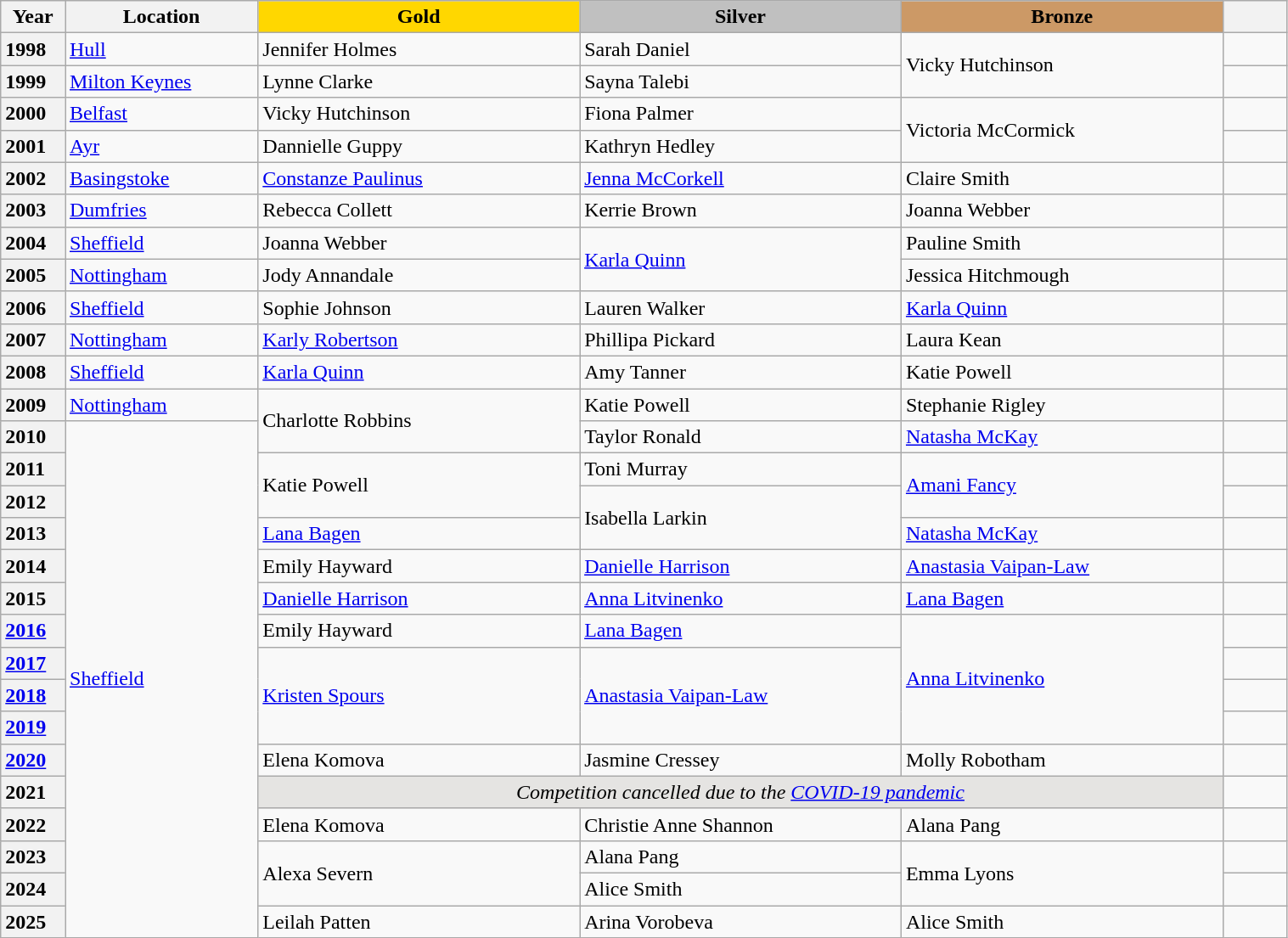<table class="wikitable unsortable" style="text-align:left; width:80%">
<tr>
<th scope="col" style="text-align:center; width:5%">Year</th>
<th scope="col" style="text-align:center; width:15%">Location</th>
<th scope="col" style="text-align:center; width:25%; background:gold">Gold</th>
<th scope="col" style="text-align:center; width:25%; background:silver">Silver</th>
<th scope="col" style="text-align:center; width:25%; background:#c96">Bronze</th>
<th scope="col" style="text-align:center; width:5%"></th>
</tr>
<tr>
<th scope="row" style="text-align:left">1998</th>
<td><a href='#'>Hull</a></td>
<td>Jennifer Holmes</td>
<td>Sarah Daniel</td>
<td rowspan="2">Vicky Hutchinson</td>
<td></td>
</tr>
<tr>
<th scope="row" style="text-align:left">1999</th>
<td><a href='#'>Milton Keynes</a></td>
<td>Lynne Clarke</td>
<td>Sayna Talebi</td>
<td></td>
</tr>
<tr>
<th scope="row" style="text-align:left">2000</th>
<td><a href='#'>Belfast</a></td>
<td>Vicky Hutchinson</td>
<td>Fiona Palmer</td>
<td rowspan="2">Victoria McCormick</td>
<td></td>
</tr>
<tr>
<th scope="row" style="text-align:left">2001</th>
<td><a href='#'>Ayr</a></td>
<td>Dannielle Guppy</td>
<td>Kathryn Hedley</td>
<td></td>
</tr>
<tr>
<th scope="row" style="text-align:left">2002</th>
<td><a href='#'>Basingstoke</a></td>
<td><a href='#'>Constanze Paulinus</a></td>
<td><a href='#'>Jenna McCorkell</a></td>
<td>Claire Smith</td>
<td></td>
</tr>
<tr>
<th scope="row" style="text-align:left">2003</th>
<td><a href='#'>Dumfries</a></td>
<td>Rebecca Collett</td>
<td>Kerrie Brown</td>
<td>Joanna Webber</td>
<td></td>
</tr>
<tr>
<th scope="row" style="text-align:left">2004</th>
<td><a href='#'>Sheffield</a></td>
<td>Joanna Webber</td>
<td rowspan="2"><a href='#'>Karla Quinn</a></td>
<td>Pauline Smith</td>
<td></td>
</tr>
<tr>
<th scope="row" style="text-align:left">2005</th>
<td><a href='#'>Nottingham</a></td>
<td>Jody Annandale</td>
<td>Jessica Hitchmough</td>
<td></td>
</tr>
<tr>
<th scope="row" style="text-align:left">2006</th>
<td><a href='#'>Sheffield</a></td>
<td>Sophie Johnson</td>
<td>Lauren Walker</td>
<td><a href='#'>Karla Quinn</a></td>
<td></td>
</tr>
<tr>
<th scope="row" style="text-align:left">2007</th>
<td><a href='#'>Nottingham</a></td>
<td><a href='#'>Karly Robertson</a></td>
<td>Phillipa Pickard</td>
<td>Laura Kean</td>
<td></td>
</tr>
<tr>
<th scope="row" style="text-align:left">2008</th>
<td><a href='#'>Sheffield</a></td>
<td><a href='#'>Karla Quinn</a></td>
<td>Amy Tanner</td>
<td>Katie Powell</td>
<td></td>
</tr>
<tr>
<th scope="row" style="text-align:left">2009</th>
<td><a href='#'>Nottingham</a></td>
<td rowspan="2">Charlotte Robbins</td>
<td>Katie Powell</td>
<td>Stephanie Rigley</td>
<td></td>
</tr>
<tr>
<th scope="row" style="text-align:left">2010</th>
<td rowspan="16"><a href='#'>Sheffield</a></td>
<td>Taylor Ronald</td>
<td><a href='#'>Natasha McKay</a></td>
<td></td>
</tr>
<tr>
<th scope="row" style="text-align:left">2011</th>
<td rowspan="2">Katie Powell</td>
<td>Toni Murray</td>
<td rowspan="2"><a href='#'>Amani Fancy</a></td>
<td></td>
</tr>
<tr>
<th scope="row" style="text-align:left">2012</th>
<td rowspan="2">Isabella Larkin</td>
<td></td>
</tr>
<tr>
<th scope="row" style="text-align:left">2013</th>
<td><a href='#'>Lana Bagen</a></td>
<td><a href='#'>Natasha McKay</a></td>
<td></td>
</tr>
<tr>
<th scope="row" style="text-align:left">2014</th>
<td>Emily Hayward</td>
<td><a href='#'>Danielle Harrison</a></td>
<td><a href='#'>Anastasia Vaipan-Law</a></td>
<td></td>
</tr>
<tr>
<th scope="row" style="text-align:left">2015</th>
<td><a href='#'>Danielle Harrison</a></td>
<td><a href='#'>Anna Litvinenko</a></td>
<td><a href='#'>Lana Bagen</a></td>
<td></td>
</tr>
<tr>
<th scope="row" style="text-align:left"><a href='#'>2016</a></th>
<td>Emily Hayward</td>
<td><a href='#'>Lana Bagen</a></td>
<td rowspan="4"><a href='#'>Anna Litvinenko</a></td>
<td></td>
</tr>
<tr>
<th scope="row" style="text-align:left"><a href='#'>2017</a></th>
<td rowspan="3"><a href='#'>Kristen Spours</a></td>
<td rowspan="3"><a href='#'>Anastasia Vaipan-Law</a></td>
<td></td>
</tr>
<tr>
<th scope="row" style="text-align:left"><a href='#'>2018</a></th>
<td></td>
</tr>
<tr>
<th scope="row" style="text-align:left"><a href='#'>2019</a></th>
<td></td>
</tr>
<tr>
<th scope="row" style="text-align:left"><a href='#'>2020</a></th>
<td>Elena Komova</td>
<td>Jasmine Cressey</td>
<td>Molly Robotham</td>
<td></td>
</tr>
<tr>
<th scope="row" style="text-align:left">2021</th>
<td colspan="3" align="center" bgcolor="e5e4e2"><em>Competition cancelled due to the <a href='#'>COVID-19 pandemic</a></em></td>
<td></td>
</tr>
<tr>
<th scope="row" style="text-align:left">2022</th>
<td>Elena Komova</td>
<td>Christie Anne Shannon</td>
<td>Alana Pang</td>
<td></td>
</tr>
<tr>
<th scope="row" style="text-align:left">2023</th>
<td rowspan="2">Alexa Severn</td>
<td>Alana Pang</td>
<td rowspan="2">Emma Lyons</td>
<td></td>
</tr>
<tr>
<th scope="row" style="text-align:left">2024</th>
<td>Alice Smith</td>
<td></td>
</tr>
<tr>
<th scope="row" style="text-align:left">2025</th>
<td>Leilah Patten</td>
<td>Arina Vorobeva</td>
<td>Alice Smith</td>
<td></td>
</tr>
</table>
